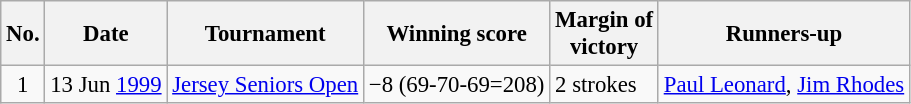<table class="wikitable" style="font-size:95%;">
<tr>
<th>No.</th>
<th>Date</th>
<th>Tournament</th>
<th>Winning score</th>
<th>Margin of<br>victory</th>
<th>Runners-up</th>
</tr>
<tr>
<td align=center>1</td>
<td align=right>13 Jun <a href='#'>1999</a></td>
<td><a href='#'>Jersey Seniors Open</a></td>
<td>−8 (69-70-69=208)</td>
<td>2 strokes</td>
<td> <a href='#'>Paul Leonard</a>,  <a href='#'>Jim Rhodes</a></td>
</tr>
</table>
